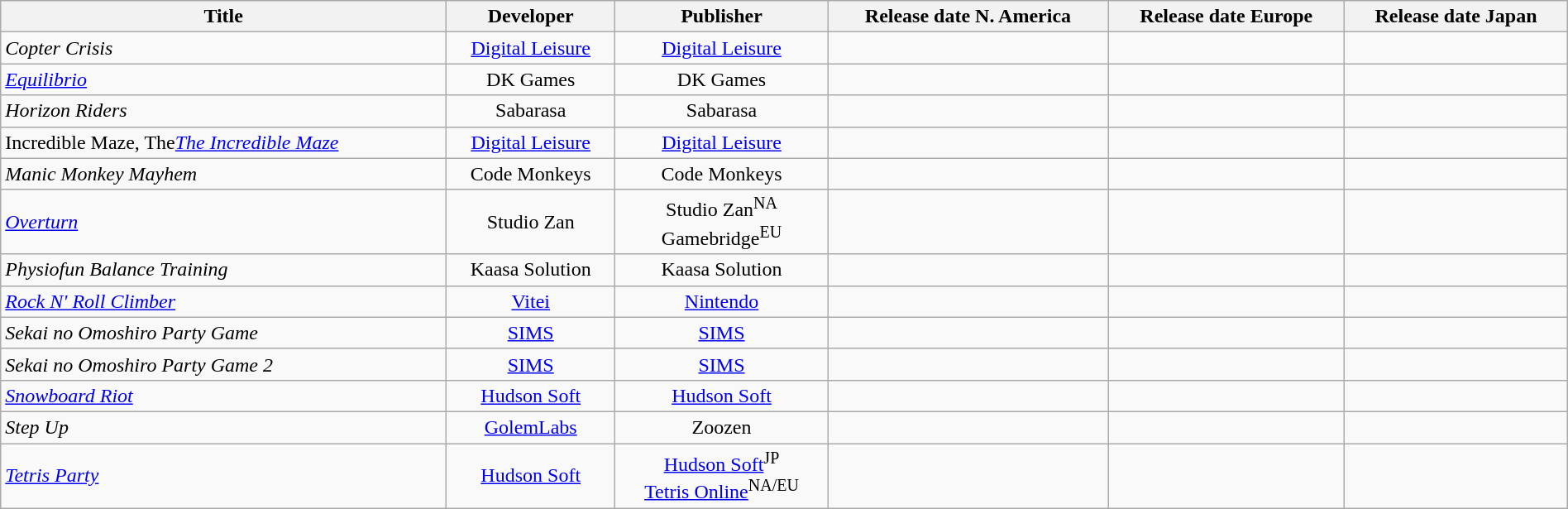<table class="wikitable sortable" style="width:100%;">
<tr>
<th>Title</th>
<th>Developer</th>
<th>Publisher</th>
<th>Release date N. America</th>
<th>Release date Europe</th>
<th>Release date Japan</th>
</tr>
<tr Align=center>
<td Align=left><em>Copter Crisis</em> </td>
<td><a href='#'>Digital Leisure</a></td>
<td><a href='#'>Digital Leisure</a></td>
<td></td>
<td></td>
<td></td>
</tr>
<tr Align=center>
<td Align=left><em><a href='#'>Equilibrio</a></em></td>
<td>DK Games</td>
<td>DK Games</td>
<td></td>
<td></td>
<td></td>
</tr>
<tr Align=center>
<td Align=left><em>Horizon Riders</em></td>
<td>Sabarasa</td>
<td>Sabarasa</td>
<td></td>
<td></td>
<td></td>
</tr>
<tr Align=center>
<td Align=left><span>Incredible Maze, The</span><em><a href='#'>The Incredible Maze</a></em></td>
<td><a href='#'>Digital Leisure</a></td>
<td><a href='#'>Digital Leisure</a></td>
<td></td>
<td></td>
<td></td>
</tr>
<tr Align=center>
<td Align=left><em>Manic Monkey Mayhem</em> </td>
<td>Code Monkeys</td>
<td>Code Monkeys</td>
<td></td>
<td></td>
<td></td>
</tr>
<tr Align=center>
<td Align=left><em><a href='#'>Overturn</a></em></td>
<td>Studio Zan</td>
<td>Studio Zan<sup>NA</sup><br>Gamebridge<sup>EU</sup></td>
<td></td>
<td></td>
<td></td>
</tr>
<tr Align=center>
<td Align=left><em>Physiofun Balance Training</em></td>
<td>Kaasa Solution</td>
<td>Kaasa Solution</td>
<td></td>
<td></td>
<td></td>
</tr>
<tr Align=center>
<td Align=left><em><a href='#'>Rock N' Roll Climber</a></em></td>
<td><a href='#'>Vitei</a></td>
<td><a href='#'>Nintendo</a></td>
<td></td>
<td></td>
<td></td>
</tr>
<tr Align=center>
<td Align=left><em>Sekai no Omoshiro Party Game</em></td>
<td><a href='#'>SIMS</a></td>
<td><a href='#'>SIMS</a></td>
<td></td>
<td></td>
<td></td>
</tr>
<tr Align=center>
<td Align=left><em>Sekai no Omoshiro Party Game 2</em></td>
<td><a href='#'>SIMS</a></td>
<td><a href='#'>SIMS</a></td>
<td></td>
<td></td>
<td></td>
</tr>
<tr Align=center>
<td Align=left><em><a href='#'>Snowboard Riot</a></em></td>
<td><a href='#'>Hudson Soft</a></td>
<td><a href='#'>Hudson Soft</a></td>
<td></td>
<td></td>
<td></td>
</tr>
<tr Align=center>
<td Align=left><em>Step Up</em> </td>
<td><a href='#'>GolemLabs</a></td>
<td>Zoozen</td>
<td></td>
<td></td>
<td></td>
</tr>
<tr Align=center>
<td Align=left><em><a href='#'>Tetris Party</a></em></td>
<td><a href='#'>Hudson Soft</a></td>
<td><a href='#'>Hudson Soft</a><sup>JP</sup><br><a href='#'>Tetris Online</a><sup>NA/EU</sup></td>
<td></td>
<td></td>
<td></td>
</tr>
</table>
